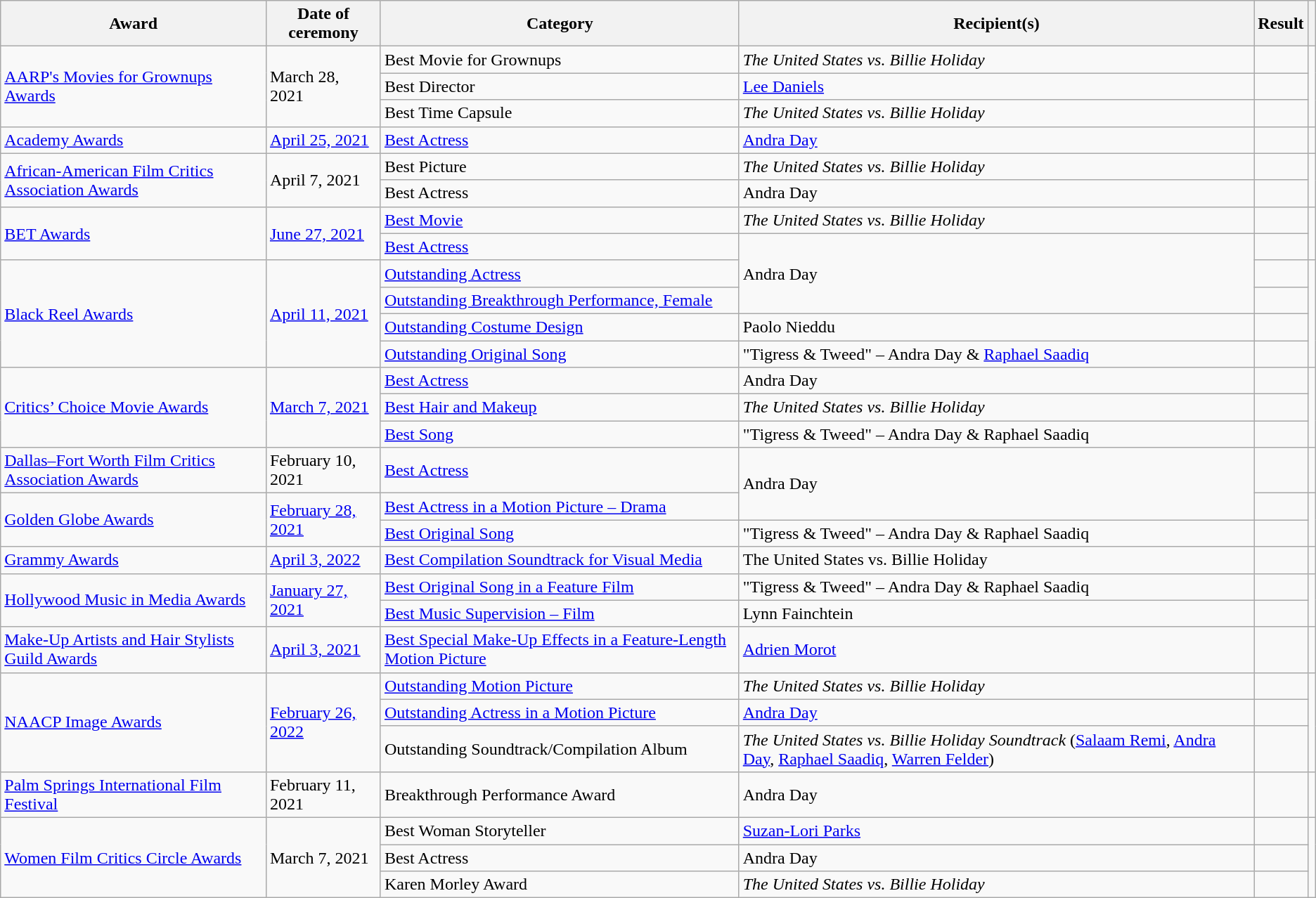<table class="wikitable plainrowheaders sortable">
<tr>
<th scope="col">Award</th>
<th scope="col">Date of ceremony</th>
<th scope="col">Category</th>
<th scope="col">Recipient(s)</th>
<th scope="col">Result</th>
<th scope="col" class="unsortable"></th>
</tr>
<tr>
<td rowspan="3"><a href='#'>AARP's Movies for Grownups Awards</a></td>
<td rowspan="3">March 28, 2021</td>
<td>Best Movie for Grownups</td>
<td><em>The United States vs. Billie Holiday</em></td>
<td></td>
<td rowspan="3" align="center"></td>
</tr>
<tr>
<td>Best Director</td>
<td><a href='#'>Lee Daniels</a></td>
<td></td>
</tr>
<tr>
<td>Best Time Capsule</td>
<td><em>The United States vs. Billie Holiday</em></td>
<td></td>
</tr>
<tr>
<td><a href='#'>Academy Awards</a></td>
<td><a href='#'>April 25, 2021</a></td>
<td><a href='#'>Best Actress</a></td>
<td><a href='#'>Andra Day</a></td>
<td></td>
<td align="center"></td>
</tr>
<tr>
<td rowspan="2"><a href='#'>African-American Film Critics Association Awards</a></td>
<td rowspan="2">April 7, 2021</td>
<td>Best Picture</td>
<td><em>The United States vs. Billie Holiday</em></td>
<td></td>
<td rowspan="2" align="center"></td>
</tr>
<tr>
<td>Best Actress</td>
<td>Andra Day</td>
<td></td>
</tr>
<tr>
<td rowspan="2"><a href='#'>BET Awards</a></td>
<td rowspan="2"><a href='#'>June 27, 2021</a></td>
<td><a href='#'>Best Movie</a></td>
<td><em>The United States vs. Billie Holiday</em></td>
<td></td>
<td rowspan="2" align="center"></td>
</tr>
<tr>
<td><a href='#'>Best Actress</a></td>
<td rowspan="3">Andra Day</td>
<td></td>
</tr>
<tr>
<td rowspan="4"><a href='#'>Black Reel Awards</a></td>
<td rowspan="4"><a href='#'>April 11, 2021</a></td>
<td><a href='#'>Outstanding Actress</a></td>
<td></td>
<td rowspan="4" align="center"></td>
</tr>
<tr>
<td><a href='#'>Outstanding Breakthrough Performance, Female</a></td>
<td></td>
</tr>
<tr>
<td><a href='#'>Outstanding Costume Design</a></td>
<td>Paolo Nieddu</td>
<td></td>
</tr>
<tr>
<td><a href='#'>Outstanding Original Song</a></td>
<td>"Tigress & Tweed" – Andra Day & <a href='#'>Raphael Saadiq</a></td>
<td></td>
</tr>
<tr>
<td rowspan="3"><a href='#'>Critics’ Choice Movie Awards</a></td>
<td rowspan="3"><a href='#'>March 7, 2021</a></td>
<td><a href='#'>Best Actress</a></td>
<td>Andra Day</td>
<td></td>
<td rowspan="3" align="center"></td>
</tr>
<tr>
<td><a href='#'>Best Hair and Makeup</a></td>
<td><em>The United States vs. Billie Holiday</em></td>
<td></td>
</tr>
<tr>
<td><a href='#'>Best Song</a></td>
<td>"Tigress & Tweed" – Andra Day & Raphael Saadiq</td>
<td></td>
</tr>
<tr>
<td><a href='#'>Dallas–Fort Worth Film Critics Association Awards</a></td>
<td>February 10, 2021</td>
<td><a href='#'>Best Actress</a></td>
<td rowspan="2">Andra Day</td>
<td></td>
<td align="center"></td>
</tr>
<tr>
<td rowspan="2"><a href='#'>Golden Globe Awards</a></td>
<td rowspan="2"><a href='#'>February 28, 2021</a></td>
<td><a href='#'>Best Actress in a Motion Picture – Drama</a></td>
<td></td>
<td rowspan="2" align="center"></td>
</tr>
<tr>
<td><a href='#'>Best Original Song</a></td>
<td>"Tigress & Tweed" – Andra Day & Raphael Saadiq</td>
<td></td>
</tr>
<tr>
<td><a href='#'>Grammy Awards</a></td>
<td><a href='#'>April 3, 2022</a></td>
<td><a href='#'>Best Compilation Soundtrack for Visual Media</a></td>
<td>The United States vs. Billie Holiday</td>
<td></td>
<td align="center"></td>
</tr>
<tr>
<td rowspan="2"><a href='#'>Hollywood Music in Media Awards</a></td>
<td rowspan="2"><a href='#'>January 27, 2021</a></td>
<td><a href='#'>Best Original Song in a Feature Film</a></td>
<td>"Tigress & Tweed" – Andra Day & Raphael Saadiq</td>
<td></td>
<td rowspan="2" align="center"></td>
</tr>
<tr>
<td><a href='#'>Best Music Supervision – Film</a></td>
<td>Lynn Fainchtein</td>
<td></td>
</tr>
<tr>
<td><a href='#'>Make-Up Artists and Hair Stylists Guild Awards</a></td>
<td><a href='#'>April 3, 2021</a></td>
<td><a href='#'>Best Special Make-Up Effects in a Feature-Length Motion Picture</a></td>
<td><a href='#'>Adrien Morot</a></td>
<td></td>
<td align="center"></td>
</tr>
<tr>
<td rowspan="3"><a href='#'>NAACP Image Awards</a></td>
<td rowspan="3"><a href='#'>February 26, 2022</a></td>
<td><a href='#'>Outstanding Motion Picture</a></td>
<td><em>The United States vs. Billie Holiday</em></td>
<td></td>
<td rowspan="3" align="center"></td>
</tr>
<tr>
<td><a href='#'>Outstanding Actress in a Motion Picture</a></td>
<td><a href='#'>Andra Day</a></td>
<td></td>
</tr>
<tr>
<td>Outstanding Soundtrack/Compilation Album</td>
<td><em>The United States vs. Billie Holiday Soundtrack</em> (<a href='#'>Salaam Remi</a>, <a href='#'>Andra Day</a>, <a href='#'>Raphael Saadiq</a>, <a href='#'>Warren Felder</a>)</td>
<td></td>
</tr>
<tr>
<td><a href='#'>Palm Springs International Film Festival</a></td>
<td>February 11, 2021</td>
<td>Breakthrough Performance Award</td>
<td>Andra Day</td>
<td></td>
<td align="center"></td>
</tr>
<tr>
<td rowspan="3"><a href='#'>Women Film Critics Circle Awards</a></td>
<td rowspan="3">March 7, 2021</td>
<td>Best Woman Storyteller</td>
<td><a href='#'>Suzan-Lori Parks</a></td>
<td></td>
<td rowspan="3" align="center"></td>
</tr>
<tr>
<td>Best Actress</td>
<td>Andra Day</td>
<td></td>
</tr>
<tr>
<td>Karen Morley Award</td>
<td><em>The United States vs. Billie Holiday</em></td>
<td></td>
</tr>
</table>
